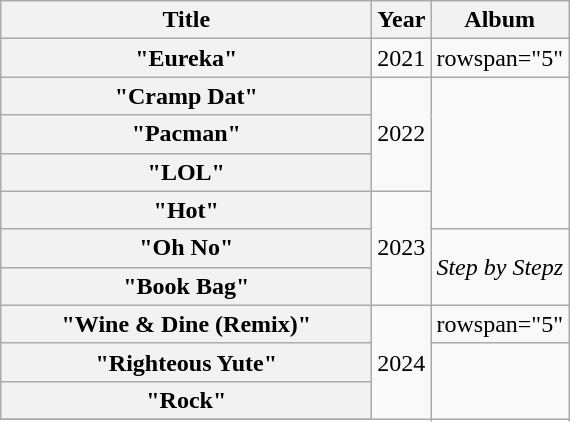<table class="wikitable plainrowheaders" style="text-align:center;">
<tr>
<th scope="col" style="width:15em;">Title</th>
<th scope="col">Year</th>
<th scope="col">Album</th>
</tr>
<tr>
<th scope="row">"Eureka"</th>
<td>2021</td>
<td>rowspan="5" </td>
</tr>
<tr>
<th scope="row">"Cramp Dat"</th>
<td rowspan="3">2022</td>
</tr>
<tr>
<th scope="row">"Pacman" <br></th>
</tr>
<tr>
<th scope="row">"LOL" <br></th>
</tr>
<tr>
<th scope="row">"Hot" <br></th>
<td rowspan="3">2023</td>
</tr>
<tr>
<th scope="row">"Oh No"</th>
<td rowspan="2"><em>Step by Stepz</em></td>
</tr>
<tr>
<th scope="row">"Book Bag"</th>
</tr>
<tr>
<th scope="row">"Wine & Dine (Remix)" <br></th>
<td rowspan="5">2024</td>
<td>rowspan="5" </td>
</tr>
<tr>
<th scope="row">"Righteous Yute"</th>
</tr>
<tr>
<th scope="row">"Rock"</th>
</tr>
<tr>
</tr>
</table>
